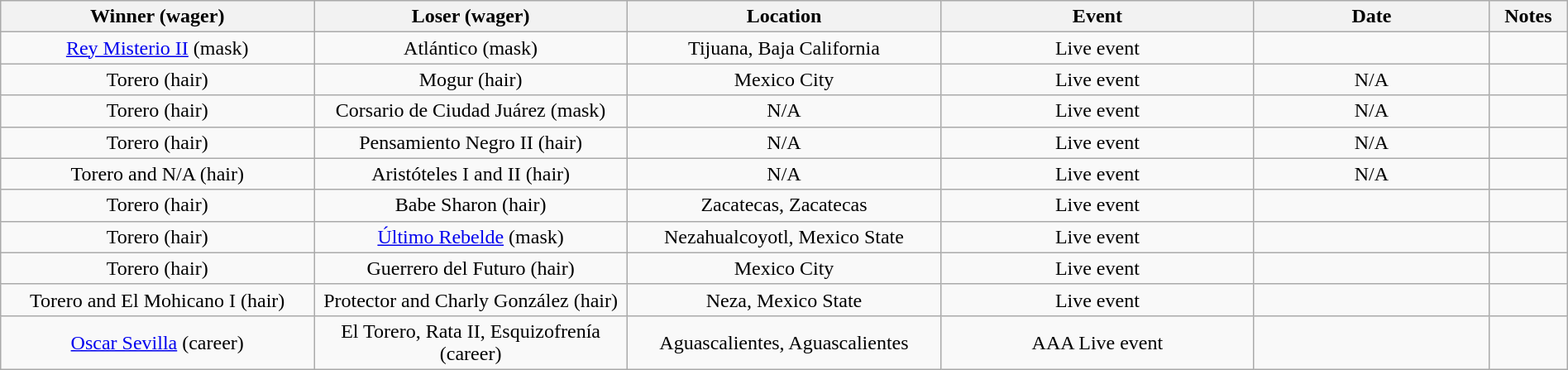<table class="wikitable sortable" width=100%  style="text-align: center">
<tr>
<th width=20% scope="col">Winner (wager)</th>
<th width=20% scope="col">Loser (wager)</th>
<th width=20% scope="col">Location</th>
<th width=20% scope="col">Event</th>
<th width=15% scope="col">Date</th>
<th class="unsortable" width=5% scope="col">Notes</th>
</tr>
<tr>
<td><a href='#'>Rey Misterio II</a> (mask)</td>
<td>Atlántico (mask)</td>
<td>Tijuana, Baja California</td>
<td>Live event</td>
<td></td>
<td></td>
</tr>
<tr>
<td>Torero (hair)</td>
<td>Mogur (hair)</td>
<td>Mexico City</td>
<td>Live event</td>
<td>N/A</td>
<td> </td>
</tr>
<tr>
<td>Torero (hair)</td>
<td>Corsario de Ciudad Juárez (mask)</td>
<td>N/A</td>
<td>Live event</td>
<td>N/A</td>
<td> </td>
</tr>
<tr>
<td>Torero (hair)</td>
<td>Pensamiento Negro II (hair)</td>
<td>N/A</td>
<td>Live event</td>
<td>N/A</td>
<td> </td>
</tr>
<tr>
<td>Torero and N/A (hair)</td>
<td>Aristóteles I and II (hair)</td>
<td>N/A</td>
<td>Live event</td>
<td>N/A</td>
<td> </td>
</tr>
<tr>
<td>Torero (hair)</td>
<td>Babe Sharon (hair)</td>
<td>Zacatecas, Zacatecas</td>
<td>Live event</td>
<td></td>
<td> </td>
</tr>
<tr>
<td>Torero (hair)</td>
<td><a href='#'>Último Rebelde</a> (mask)</td>
<td>Nezahualcoyotl, Mexico State</td>
<td>Live event</td>
<td></td>
<td></td>
</tr>
<tr>
<td>Torero (hair)</td>
<td>Guerrero del Futuro (hair)</td>
<td>Mexico City</td>
<td>Live event</td>
<td></td>
<td> </td>
</tr>
<tr>
<td>Torero and El Mohicano I (hair)</td>
<td>Protector and Charly González (hair)</td>
<td>Neza, Mexico State</td>
<td>Live event</td>
<td></td>
<td> </td>
</tr>
<tr>
<td><a href='#'>Oscar Sevilla</a> (career)</td>
<td>El Torero, Rata II, Esquizofrenía (career)</td>
<td>Aguascalientes, Aguascalientes</td>
<td>AAA Live event</td>
<td></td>
<td></td>
</tr>
</table>
